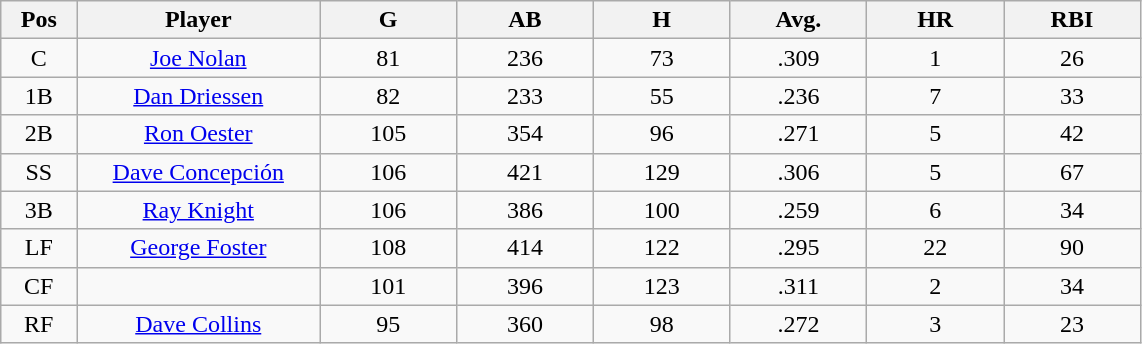<table class="wikitable sortable">
<tr>
<th bgcolor="#DDDDFF" width="5%">Pos</th>
<th bgcolor="#DDDDFF" width="16%">Player</th>
<th bgcolor="#DDDDFF" width="9%">G</th>
<th bgcolor="#DDDDFF" width="9%">AB</th>
<th bgcolor="#DDDDFF" width="9%">H</th>
<th bgcolor="#DDDDFF" width="9%">Avg.</th>
<th bgcolor="#DDDDFF" width="9%">HR</th>
<th bgcolor="#DDDDFF" width="9%">RBI</th>
</tr>
<tr align="center">
<td>C</td>
<td><a href='#'>Joe Nolan</a></td>
<td>81</td>
<td>236</td>
<td>73</td>
<td>.309</td>
<td>1</td>
<td>26</td>
</tr>
<tr align=center>
<td>1B</td>
<td><a href='#'>Dan Driessen</a></td>
<td>82</td>
<td>233</td>
<td>55</td>
<td>.236</td>
<td>7</td>
<td>33</td>
</tr>
<tr align=center>
<td>2B</td>
<td><a href='#'>Ron Oester</a></td>
<td>105</td>
<td>354</td>
<td>96</td>
<td>.271</td>
<td>5</td>
<td>42</td>
</tr>
<tr align=center>
<td>SS</td>
<td><a href='#'>Dave Concepción</a></td>
<td>106</td>
<td>421</td>
<td>129</td>
<td>.306</td>
<td>5</td>
<td>67</td>
</tr>
<tr align=center>
<td>3B</td>
<td><a href='#'>Ray Knight</a></td>
<td>106</td>
<td>386</td>
<td>100</td>
<td>.259</td>
<td>6</td>
<td>34</td>
</tr>
<tr align=center>
<td>LF</td>
<td><a href='#'>George Foster</a></td>
<td>108</td>
<td>414</td>
<td>122</td>
<td>.295</td>
<td>22</td>
<td>90</td>
</tr>
<tr align=center>
<td>CF</td>
<td></td>
<td>101</td>
<td>396</td>
<td>123</td>
<td>.311</td>
<td>2</td>
<td>34</td>
</tr>
<tr align="center">
<td>RF</td>
<td><a href='#'>Dave Collins</a></td>
<td>95</td>
<td>360</td>
<td>98</td>
<td>.272</td>
<td>3</td>
<td>23</td>
</tr>
</table>
